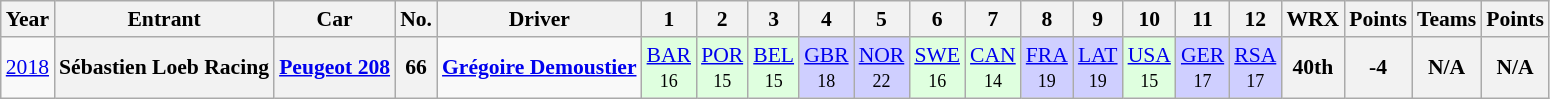<table class="wikitable" border="1" style="text-align:center; font-size:90%;">
<tr valign="top">
<th>Year</th>
<th>Entrant</th>
<th>Car</th>
<th>No.</th>
<th>Driver</th>
<th>1</th>
<th>2</th>
<th>3</th>
<th>4</th>
<th>5</th>
<th>6</th>
<th>7</th>
<th>8</th>
<th>9</th>
<th>10</th>
<th>11</th>
<th>12</th>
<th>WRX</th>
<th>Points</th>
<th>Teams</th>
<th>Points</th>
</tr>
<tr>
<td><a href='#'>2018</a></td>
<th align="left">Sébastien Loeb Racing</th>
<th><a href='#'>Peugeot 208</a></th>
<th>66</th>
<td align="left"> <strong><a href='#'>Grégoire Demoustier</a></strong></td>
<td style="background:#DFFFDF;"><a href='#'>BAR</a><br><small>16</small></td>
<td style="background:#DFFFDF;"><a href='#'>POR</a><br><small>15</small></td>
<td style="background:#DFFFDF;"><a href='#'>BEL</a><br><small>15</small></td>
<td style="background:#CFCFFF;"><a href='#'>GBR</a><br><small>18</small></td>
<td style="background:#CFCFFF;"><a href='#'>NOR</a><br><small>22</small></td>
<td style="background:#DFFFDF;"><a href='#'>SWE</a><br><small>16</small></td>
<td style="background:#DFFFDF;"><a href='#'>CAN</a><br><small>14</small></td>
<td style="background:#CFCFFF;"><a href='#'>FRA</a><br><small>19</small></td>
<td style="background:#CFCFFF;"><a href='#'>LAT</a><br><small>19</small></td>
<td style="background:#DFFFDF;"><a href='#'>USA</a><br><small>15</small></td>
<td style="background:#CFCFFF;"><a href='#'>GER</a><br><small>17</small></td>
<td style="background:#CFCFFF;"><a href='#'>RSA</a><br><small>17</small></td>
<th>40th</th>
<th>-4</th>
<th>N/A</th>
<th>N/A</th>
</tr>
</table>
